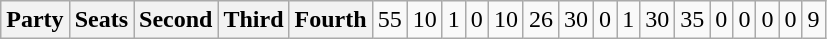<table class="wikitable">
<tr>
<th colspan=2>Party</th>
<th>Seats</th>
<th>Second</th>
<th>Third</th>
<th>Fourth<br></th>
<td align=center>55</td>
<td align=center>10</td>
<td align=center>1</td>
<td align=center>0<br></td>
<td align=center>10</td>
<td align=center>26</td>
<td align=center>30</td>
<td align=center>0<br></td>
<td align=center>1</td>
<td align=center>30</td>
<td align=center>35</td>
<td align=center>0<br></td>
<td align=center>0</td>
<td align=center>0</td>
<td align=center>0</td>
<td align=center>9</td>
</tr>
</table>
